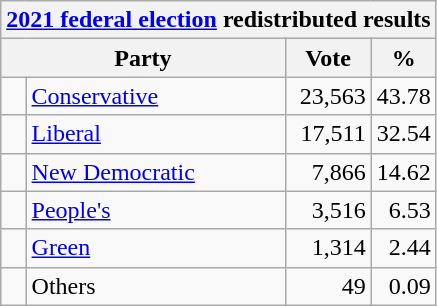<table class="wikitable">
<tr>
<th colspan="4"><a href='#'>2021 federal election</a> redistributed results</th>
</tr>
<tr>
<th bgcolor="#DDDDFF" width="130px" colspan="2">Party</th>
<th bgcolor="#DDDDFF" width="50px">Vote</th>
<th bgcolor="#DDDDFF" width="30px">%</th>
</tr>
<tr>
<td> </td>
<td><a href='#'>Conservative</a></td>
<td align=right>23,563</td>
<td align=right>43.78</td>
</tr>
<tr>
<td> </td>
<td><a href='#'>Liberal</a></td>
<td align=right>17,511</td>
<td align=right>32.54</td>
</tr>
<tr>
<td> </td>
<td><a href='#'>New Democratic</a></td>
<td align=right>7,866</td>
<td align=right>14.62</td>
</tr>
<tr>
<td> </td>
<td><a href='#'>People's</a></td>
<td align=right>3,516</td>
<td align=right>6.53</td>
</tr>
<tr>
<td> </td>
<td><a href='#'>Green</a></td>
<td align=right>1,314</td>
<td align=right>2.44</td>
</tr>
<tr>
<td> </td>
<td>Others</td>
<td align=right>49</td>
<td align=right>0.09</td>
</tr>
</table>
